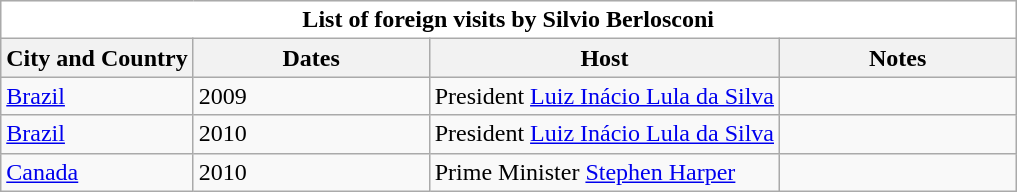<table class="wikitable mw-collapsible mw-collapsed" cellspacing="0" cellpadding="0">
<tr>
<td colspan="4" bgcolor="white" align="center" style="color:black;"><strong>List of foreign visits by Silvio Berlosconi</strong></td>
</tr>
<tr bgcolor="#efefef">
<th rowspan="1">City and Country</th>
<th rowspan="1" width="150" align="center">Dates</th>
<th colspan="1" align="center">Host</th>
<th rowspan="1" width="150" align="center">Notes</th>
</tr>
<tr>
<td><a href='#'>Brazil</a></td>
<td>2009</td>
<td>President <a href='#'>Luiz Inácio Lula da Silva</a></td>
<td></td>
</tr>
<tr>
<td><a href='#'>Brazil</a></td>
<td>2010</td>
<td>President <a href='#'>Luiz Inácio Lula da Silva</a></td>
<td></td>
</tr>
<tr>
<td><a href='#'>Canada</a></td>
<td>2010</td>
<td>Prime Minister <a href='#'>Stephen Harper</a></td>
<td></td>
</tr>
</table>
